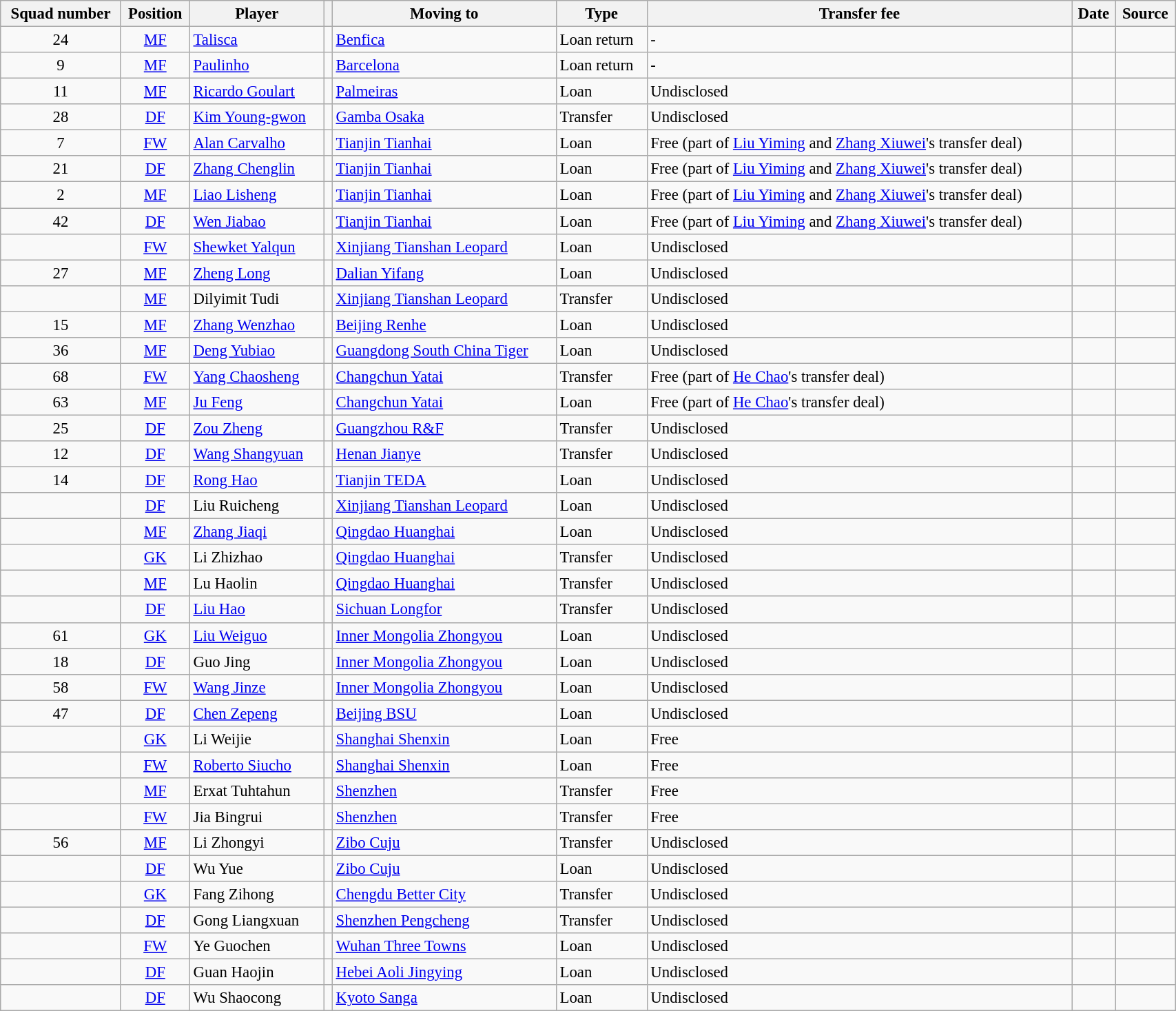<table class="wikitable sortable" style="width:90%; text-align:left; font-size:95%;">
<tr>
<th>Squad number</th>
<th>Position</th>
<th>Player</th>
<th></th>
<th>Moving to</th>
<th>Type</th>
<th>Transfer fee</th>
<th>Date</th>
<th>Source</th>
</tr>
<tr>
<td align=center>24</td>
<td align=center><a href='#'>MF</a></td>
<td align=left> <a href='#'>Talisca</a></td>
<td align=center></td>
<td align=left> <a href='#'>Benfica</a></td>
<td>Loan return</td>
<td>-</td>
<td></td>
<td align=center></td>
</tr>
<tr>
<td align=center>9</td>
<td align=center><a href='#'>MF</a></td>
<td align=left> <a href='#'>Paulinho</a></td>
<td align=center></td>
<td align=left> <a href='#'>Barcelona</a></td>
<td>Loan return</td>
<td>-</td>
<td></td>
<td align=center></td>
</tr>
<tr>
<td align=center>11</td>
<td align=center><a href='#'>MF</a></td>
<td align=left> <a href='#'>Ricardo Goulart</a></td>
<td align=center></td>
<td align=left> <a href='#'>Palmeiras</a></td>
<td>Loan</td>
<td>Undisclosed</td>
<td></td>
<td align=center></td>
</tr>
<tr>
<td align=center>28</td>
<td align=center><a href='#'>DF</a></td>
<td align=left> <a href='#'>Kim Young-gwon</a></td>
<td align=center></td>
<td align=left> <a href='#'>Gamba Osaka</a></td>
<td>Transfer</td>
<td>Undisclosed</td>
<td></td>
<td align=center></td>
</tr>
<tr>
<td align=center>7</td>
<td align=center><a href='#'>FW</a></td>
<td align=left> <a href='#'>Alan Carvalho</a></td>
<td align=center></td>
<td align=left> <a href='#'>Tianjin Tianhai</a></td>
<td>Loan</td>
<td>Free (part of <a href='#'>Liu Yiming</a> and <a href='#'>Zhang Xiuwei</a>'s transfer deal)</td>
<td></td>
<td align=center></td>
</tr>
<tr>
<td align=center>21</td>
<td align=center><a href='#'>DF</a></td>
<td align=left> <a href='#'>Zhang Chenglin</a></td>
<td align=center></td>
<td align=left> <a href='#'>Tianjin Tianhai</a></td>
<td>Loan</td>
<td>Free (part of <a href='#'>Liu Yiming</a> and <a href='#'>Zhang Xiuwei</a>'s transfer deal)</td>
<td></td>
<td align=center></td>
</tr>
<tr>
<td align=center>2</td>
<td align=center><a href='#'>MF</a></td>
<td align=left> <a href='#'>Liao Lisheng</a></td>
<td align=center></td>
<td align=left> <a href='#'>Tianjin Tianhai</a></td>
<td>Loan</td>
<td>Free (part of <a href='#'>Liu Yiming</a> and <a href='#'>Zhang Xiuwei</a>'s transfer deal)</td>
<td></td>
<td align=center></td>
</tr>
<tr>
<td align=center>42</td>
<td align=center><a href='#'>DF</a></td>
<td align=left> <a href='#'>Wen Jiabao</a></td>
<td align=center></td>
<td align=left> <a href='#'>Tianjin Tianhai</a></td>
<td>Loan</td>
<td>Free (part of <a href='#'>Liu Yiming</a> and <a href='#'>Zhang Xiuwei</a>'s transfer deal)</td>
<td></td>
<td align=center></td>
</tr>
<tr>
<td align=center></td>
<td align=center><a href='#'>FW</a></td>
<td align=left> <a href='#'>Shewket Yalqun</a></td>
<td align=center></td>
<td align=left> <a href='#'>Xinjiang Tianshan Leopard</a></td>
<td>Loan</td>
<td>Undisclosed</td>
<td></td>
<td align=center></td>
</tr>
<tr>
<td align=center>27</td>
<td align=center><a href='#'>MF</a></td>
<td align=left> <a href='#'>Zheng Long</a></td>
<td align=center></td>
<td align=left> <a href='#'>Dalian Yifang</a></td>
<td>Loan</td>
<td>Undisclosed</td>
<td></td>
<td align=center></td>
</tr>
<tr>
<td align=center></td>
<td align=center><a href='#'>MF</a></td>
<td align=left> Dilyimit Tudi</td>
<td align=center></td>
<td align=left> <a href='#'>Xinjiang Tianshan Leopard</a></td>
<td>Transfer</td>
<td>Undisclosed</td>
<td></td>
<td align=center></td>
</tr>
<tr>
<td align=center>15</td>
<td align=center><a href='#'>MF</a></td>
<td align=left> <a href='#'>Zhang Wenzhao</a></td>
<td align=center></td>
<td align=left> <a href='#'>Beijing Renhe</a></td>
<td>Loan</td>
<td>Undisclosed</td>
<td></td>
<td align=center></td>
</tr>
<tr>
<td align=center>36</td>
<td align=center><a href='#'>MF</a></td>
<td align=left> <a href='#'>Deng Yubiao</a></td>
<td align=center></td>
<td align=left> <a href='#'>Guangdong South China Tiger</a></td>
<td>Loan</td>
<td>Undisclosed</td>
<td></td>
<td align=center></td>
</tr>
<tr>
<td align=center>68</td>
<td align=center><a href='#'>FW</a></td>
<td align=left> <a href='#'>Yang Chaosheng</a></td>
<td align=center></td>
<td align=left> <a href='#'>Changchun Yatai</a></td>
<td>Transfer</td>
<td>Free (part of <a href='#'>He Chao</a>'s transfer deal)</td>
<td></td>
<td align=center></td>
</tr>
<tr>
<td align=center>63</td>
<td align=center><a href='#'>MF</a></td>
<td align=left> <a href='#'>Ju Feng</a></td>
<td align=center></td>
<td align=left> <a href='#'>Changchun Yatai</a></td>
<td>Loan</td>
<td>Free (part of <a href='#'>He Chao</a>'s transfer deal)</td>
<td></td>
<td align=center></td>
</tr>
<tr>
<td align=center>25</td>
<td align=center><a href='#'>DF</a></td>
<td align=left> <a href='#'>Zou Zheng</a></td>
<td align=center></td>
<td align=left> <a href='#'>Guangzhou R&F</a></td>
<td>Transfer</td>
<td>Undisclosed</td>
<td></td>
<td align=center></td>
</tr>
<tr>
<td align=center>12</td>
<td align=center><a href='#'>DF</a></td>
<td align=left> <a href='#'>Wang Shangyuan</a></td>
<td align=center></td>
<td align=left> <a href='#'>Henan Jianye</a></td>
<td>Transfer</td>
<td>Undisclosed</td>
<td></td>
<td align=center></td>
</tr>
<tr>
<td align=center>14</td>
<td align=center><a href='#'>DF</a></td>
<td align=left> <a href='#'>Rong Hao</a></td>
<td align=center></td>
<td align=left> <a href='#'>Tianjin TEDA</a></td>
<td>Loan</td>
<td>Undisclosed</td>
<td></td>
<td align=center></td>
</tr>
<tr>
<td align=center></td>
<td align=center><a href='#'>DF</a></td>
<td align=left> Liu Ruicheng</td>
<td align=center></td>
<td align=left> <a href='#'>Xinjiang Tianshan Leopard</a></td>
<td>Loan</td>
<td>Undisclosed</td>
<td></td>
<td align=center></td>
</tr>
<tr>
<td align=center></td>
<td align=center><a href='#'>MF</a></td>
<td align=left> <a href='#'>Zhang Jiaqi</a></td>
<td align=center></td>
<td align=left> <a href='#'>Qingdao Huanghai</a></td>
<td>Loan</td>
<td>Undisclosed</td>
<td></td>
<td align=center></td>
</tr>
<tr>
<td align=center></td>
<td align=center><a href='#'>GK</a></td>
<td align=left> Li Zhizhao</td>
<td align=center></td>
<td align=left> <a href='#'>Qingdao Huanghai</a></td>
<td>Transfer</td>
<td>Undisclosed</td>
<td></td>
<td align=center></td>
</tr>
<tr>
<td align=center></td>
<td align=center><a href='#'>MF</a></td>
<td align=left> Lu Haolin</td>
<td align=center></td>
<td align=left> <a href='#'>Qingdao Huanghai</a></td>
<td>Transfer</td>
<td>Undisclosed</td>
<td></td>
<td align=center></td>
</tr>
<tr>
<td align=center></td>
<td align=center><a href='#'>DF</a></td>
<td align=left> <a href='#'>Liu Hao</a></td>
<td align=center></td>
<td align=left> <a href='#'>Sichuan Longfor</a></td>
<td>Transfer</td>
<td>Undisclosed</td>
<td></td>
<td align=center></td>
</tr>
<tr>
<td align=center>61</td>
<td align=center><a href='#'>GK</a></td>
<td align=left> <a href='#'>Liu Weiguo</a></td>
<td align=center></td>
<td align=left> <a href='#'>Inner Mongolia Zhongyou</a></td>
<td>Loan</td>
<td>Undisclosed</td>
<td></td>
<td align=center></td>
</tr>
<tr>
<td align=center>18</td>
<td align=center><a href='#'>DF</a></td>
<td align=left> Guo Jing</td>
<td align=center></td>
<td align=left> <a href='#'>Inner Mongolia Zhongyou</a></td>
<td>Loan</td>
<td>Undisclosed</td>
<td></td>
<td align=center></td>
</tr>
<tr>
<td align=center>58</td>
<td align=center><a href='#'>FW</a></td>
<td align=left> <a href='#'>Wang Jinze</a></td>
<td align=center></td>
<td align=left> <a href='#'>Inner Mongolia Zhongyou</a></td>
<td>Loan</td>
<td>Undisclosed</td>
<td></td>
<td align=center></td>
</tr>
<tr>
<td align=center>47</td>
<td align=center><a href='#'>DF</a></td>
<td align=left> <a href='#'>Chen Zepeng</a></td>
<td align=center></td>
<td align=left> <a href='#'>Beijing BSU</a></td>
<td>Loan</td>
<td>Undisclosed</td>
<td></td>
<td align=center></td>
</tr>
<tr>
<td align=center></td>
<td align=center><a href='#'>GK</a></td>
<td align=left> Li Weijie</td>
<td align=center></td>
<td align=left> <a href='#'>Shanghai Shenxin</a></td>
<td>Loan</td>
<td>Free</td>
<td></td>
<td align=center></td>
</tr>
<tr>
<td align=center></td>
<td align=center><a href='#'>FW</a></td>
<td align=left> <a href='#'>Roberto Siucho</a></td>
<td align=center></td>
<td align=left> <a href='#'>Shanghai Shenxin</a></td>
<td>Loan</td>
<td>Free</td>
<td></td>
<td align=center></td>
</tr>
<tr>
<td align=center></td>
<td align=center><a href='#'>MF</a></td>
<td align=left> Erxat Tuhtahun</td>
<td align=center></td>
<td align=left> <a href='#'>Shenzhen</a></td>
<td>Transfer</td>
<td>Free</td>
<td></td>
<td align=center></td>
</tr>
<tr>
<td align=center></td>
<td align=center><a href='#'>FW</a></td>
<td align=left> Jia Bingrui</td>
<td align=center></td>
<td align=left> <a href='#'>Shenzhen</a></td>
<td>Transfer</td>
<td>Free</td>
<td></td>
<td align=center></td>
</tr>
<tr>
<td align=center>56</td>
<td align=center><a href='#'>MF</a></td>
<td align=left> Li Zhongyi</td>
<td align=center></td>
<td align=left> <a href='#'>Zibo Cuju</a></td>
<td>Transfer</td>
<td>Undisclosed</td>
<td></td>
<td align=center></td>
</tr>
<tr>
<td align=center></td>
<td align=center><a href='#'>DF</a></td>
<td align=left> Wu Yue</td>
<td align=center></td>
<td align=left> <a href='#'>Zibo Cuju</a></td>
<td>Loan</td>
<td>Undisclosed</td>
<td></td>
<td align=center></td>
</tr>
<tr>
<td align=center></td>
<td align=center><a href='#'>GK</a></td>
<td align=left> Fang Zihong</td>
<td align=center></td>
<td align=left> <a href='#'>Chengdu Better City</a></td>
<td>Transfer</td>
<td>Undisclosed</td>
<td></td>
<td align=center></td>
</tr>
<tr>
<td align=center></td>
<td align=center><a href='#'>DF</a></td>
<td align=left> Gong Liangxuan</td>
<td align=center></td>
<td align=left> <a href='#'>Shenzhen Pengcheng</a></td>
<td>Transfer</td>
<td>Undisclosed</td>
<td></td>
<td align=center></td>
</tr>
<tr>
<td align=center></td>
<td align=center><a href='#'>FW</a></td>
<td align=left> Ye Guochen</td>
<td align=center></td>
<td align=left> <a href='#'>Wuhan Three Towns</a></td>
<td>Loan</td>
<td>Undisclosed</td>
<td></td>
<td align=center></td>
</tr>
<tr>
<td align=center></td>
<td align=center><a href='#'>DF</a></td>
<td align=left> Guan Haojin</td>
<td align=center></td>
<td align=left> <a href='#'>Hebei Aoli Jingying</a></td>
<td>Loan</td>
<td>Undisclosed</td>
<td></td>
<td align=center></td>
</tr>
<tr>
<td align=center></td>
<td align=center><a href='#'>DF</a></td>
<td align=left> Wu Shaocong</td>
<td align=center></td>
<td align=left> <a href='#'>Kyoto Sanga</a></td>
<td>Loan</td>
<td>Undisclosed</td>
<td></td>
<td align=center></td>
</tr>
</table>
